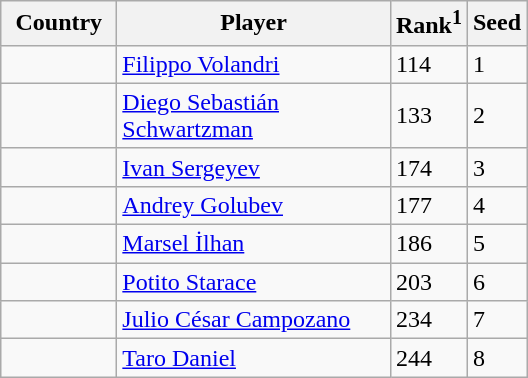<table class="sortable wikitable">
<tr>
<th width="70">Country</th>
<th width="175">Player</th>
<th>Rank<sup>1</sup></th>
<th>Seed</th>
</tr>
<tr>
<td></td>
<td><a href='#'>Filippo Volandri</a></td>
<td>114</td>
<td>1</td>
</tr>
<tr>
<td></td>
<td><a href='#'>Diego Sebastián Schwartzman</a></td>
<td>133</td>
<td>2</td>
</tr>
<tr>
<td></td>
<td><a href='#'>Ivan Sergeyev</a></td>
<td>174</td>
<td>3</td>
</tr>
<tr>
<td></td>
<td><a href='#'>Andrey Golubev</a></td>
<td>177</td>
<td>4</td>
</tr>
<tr>
<td></td>
<td><a href='#'>Marsel İlhan</a></td>
<td>186</td>
<td>5</td>
</tr>
<tr>
<td></td>
<td><a href='#'>Potito Starace</a></td>
<td>203</td>
<td>6</td>
</tr>
<tr>
<td></td>
<td><a href='#'>Julio César Campozano</a></td>
<td>234</td>
<td>7</td>
</tr>
<tr>
<td></td>
<td><a href='#'>Taro Daniel</a></td>
<td>244</td>
<td>8</td>
</tr>
</table>
